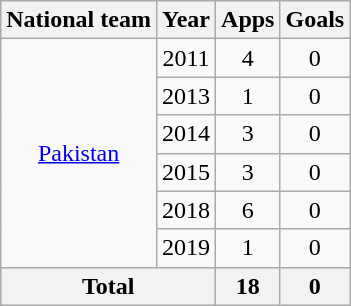<table class=wikitable style="text-align: center">
<tr>
<th>National team</th>
<th>Year</th>
<th>Apps</th>
<th>Goals</th>
</tr>
<tr>
<td rowspan="6"><a href='#'>Pakistan</a></td>
<td>2011</td>
<td>4</td>
<td>0</td>
</tr>
<tr>
<td>2013</td>
<td>1</td>
<td>0</td>
</tr>
<tr>
<td>2014</td>
<td>3</td>
<td>0</td>
</tr>
<tr>
<td>2015</td>
<td>3</td>
<td>0</td>
</tr>
<tr>
<td>2018</td>
<td>6</td>
<td>0</td>
</tr>
<tr>
<td>2019</td>
<td>1</td>
<td>0</td>
</tr>
<tr>
<th colspan="2">Total</th>
<th>18</th>
<th>0</th>
</tr>
</table>
